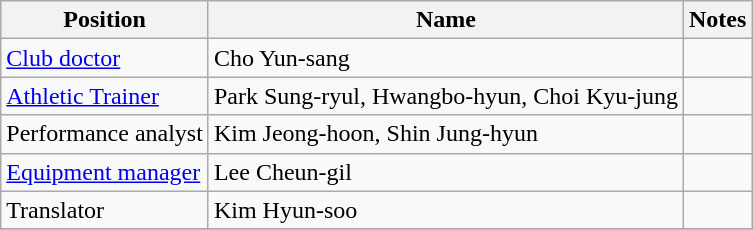<table class="wikitable">
<tr>
<th>Position</th>
<th>Name</th>
<th>Notes</th>
</tr>
<tr>
<td><a href='#'>Club doctor</a></td>
<td> Cho Yun-sang</td>
<td></td>
</tr>
<tr>
<td><a href='#'>Athletic Trainer</a></td>
<td> Park Sung-ryul, Hwangbo-hyun, Choi Kyu-jung</td>
<td></td>
</tr>
<tr>
<td>Performance analyst</td>
<td> Kim Jeong-hoon, Shin Jung-hyun</td>
<td></td>
</tr>
<tr>
<td><a href='#'>Equipment manager</a></td>
<td> Lee Cheun-gil</td>
<td></td>
</tr>
<tr>
<td>Translator</td>
<td> Kim Hyun-soo</td>
<td></td>
</tr>
<tr>
</tr>
</table>
